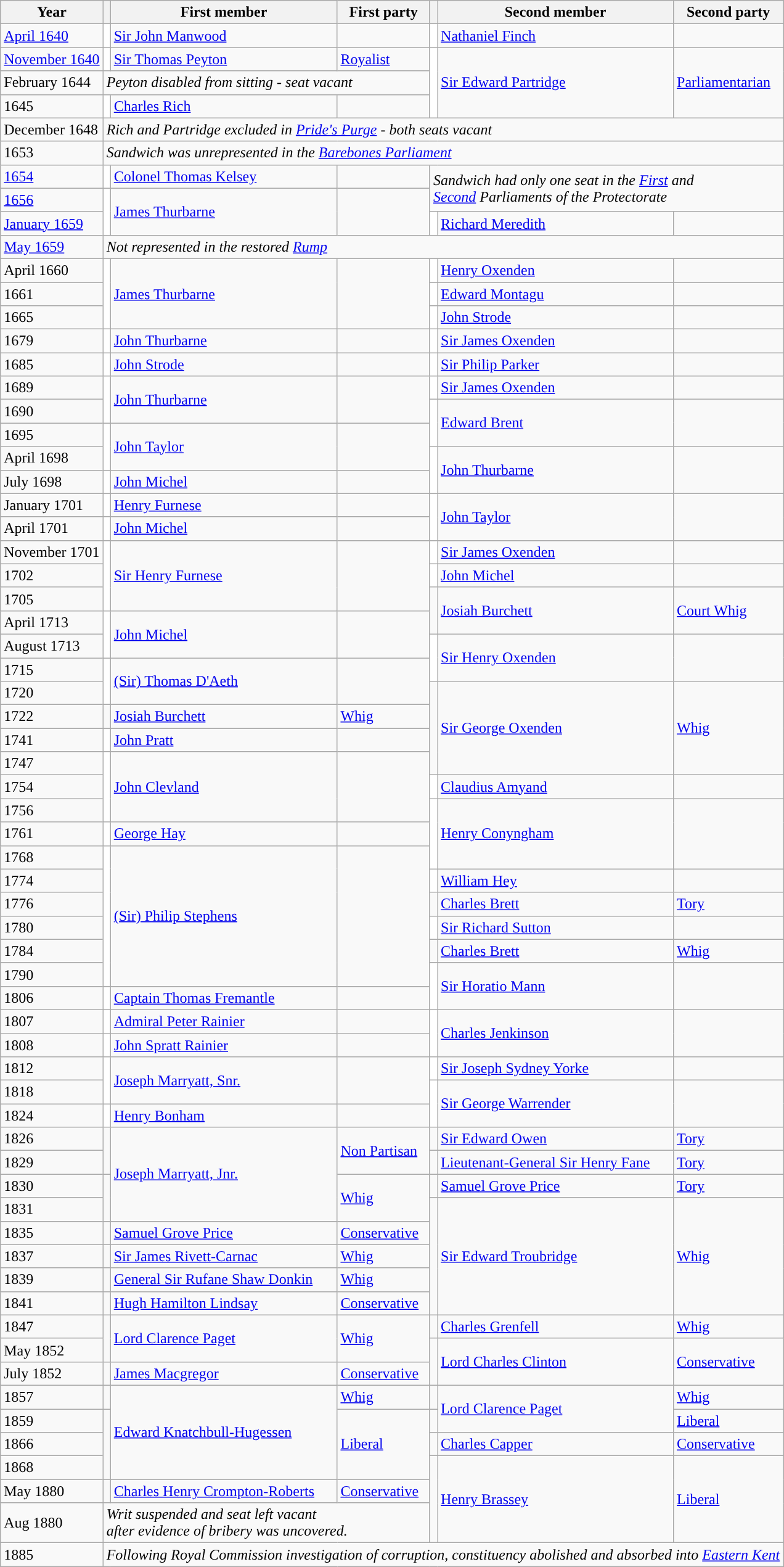<table class="wikitable">
<tr>
<th>Year</th>
<th></th>
<th>First member</th>
<th>First party</th>
<th></th>
<th>Second member</th>
<th>Second party</th>
</tr>
<tr>
<td><a href='#'>April 1640</a></td>
<td style="color:inherit;background-color: white"></td>
<td><a href='#'>Sir John Manwood</a></td>
<td></td>
<td style="color:inherit;background-color: white"></td>
<td><a href='#'>Nathaniel Finch</a></td>
<td></td>
</tr>
<tr>
<td><a href='#'>November 1640</a></td>
<td style="color:inherit;background-color: white"></td>
<td><a href='#'>Sir Thomas Peyton</a></td>
<td><a href='#'>Royalist</a></td>
<td rowspan="3" style="color:inherit;background-color: white"></td>
<td rowspan="3"><a href='#'>Sir Edward Partridge</a></td>
<td rowspan="3"><a href='#'>Parliamentarian</a></td>
</tr>
<tr>
<td>February 1644</td>
<td colspan="3"><em>Peyton disabled from sitting - seat vacant</em></td>
</tr>
<tr>
<td>1645</td>
<td style="color:inherit;background-color: white"></td>
<td><a href='#'>Charles Rich</a></td>
<td></td>
</tr>
<tr>
<td>December 1648</td>
<td colspan="6"><em>Rich and Partridge excluded in <a href='#'>Pride's Purge</a> - both seats vacant</em></td>
</tr>
<tr>
<td>1653</td>
<td colspan="6"><em>Sandwich was unrepresented in the <a href='#'>Barebones Parliament</a></em></td>
</tr>
<tr>
<td><a href='#'>1654</a></td>
<td style="color:inherit;background-color: white"></td>
<td><a href='#'>Colonel Thomas Kelsey</a></td>
<td></td>
<td rowspan="2" colspan="3"><em>Sandwich had only one seat in the <a href='#'>First</a>  and <br><a href='#'>Second</a> Parliaments of the Protectorate</em></td>
</tr>
<tr>
<td><a href='#'>1656</a></td>
<td rowspan="2" style="color:inherit;background-color: white"></td>
<td rowspan="2"><a href='#'>James Thurbarne</a></td>
<td rowspan="2"></td>
</tr>
<tr>
<td><a href='#'>January 1659</a></td>
<td style="color:inherit;background-color: white"></td>
<td><a href='#'>Richard Meredith</a></td>
<td></td>
</tr>
<tr>
<td><a href='#'>May 1659</a></td>
<td colspan="6"><em>Not represented in the restored <a href='#'>Rump</a></em></td>
</tr>
<tr>
<td>April 1660</td>
<td rowspan="3" style="color:inherit;background-color: white"></td>
<td rowspan="3"><a href='#'>James Thurbarne</a></td>
<td rowspan="3"></td>
<td style="color:inherit;background-color: white"></td>
<td><a href='#'>Henry Oxenden</a></td>
<td></td>
</tr>
<tr>
<td>1661</td>
<td style="color:inherit;background-color: white"></td>
<td><a href='#'>Edward Montagu</a></td>
<td></td>
</tr>
<tr>
<td>1665</td>
<td style="color:inherit;background-color: white"></td>
<td><a href='#'>John Strode</a></td>
<td></td>
</tr>
<tr>
<td>1679</td>
<td style="color:inherit;background-color: white"></td>
<td><a href='#'>John Thurbarne</a></td>
<td></td>
<td style="color:inherit;background-color: white"></td>
<td><a href='#'>Sir James Oxenden</a></td>
<td></td>
</tr>
<tr>
<td>1685</td>
<td style="color:inherit;background-color: white"></td>
<td><a href='#'>John Strode</a></td>
<td></td>
<td style="color:inherit;background-color: white"></td>
<td><a href='#'>Sir Philip Parker</a></td>
<td></td>
</tr>
<tr>
<td>1689</td>
<td rowspan="2" style="color:inherit;background-color: white"></td>
<td rowspan="2"><a href='#'>John Thurbarne</a></td>
<td rowspan="2"></td>
<td style="color:inherit;background-color: white"></td>
<td><a href='#'>Sir James Oxenden</a></td>
<td></td>
</tr>
<tr>
<td>1690</td>
<td rowspan="2" style="color:inherit;background-color: white"></td>
<td rowspan="2"><a href='#'>Edward Brent</a></td>
<td rowspan="2"></td>
</tr>
<tr>
<td>1695</td>
<td rowspan="2" style="color:inherit;background-color: white"></td>
<td rowspan="2"><a href='#'>John Taylor</a></td>
<td rowspan="2"></td>
</tr>
<tr>
<td>April 1698</td>
<td rowspan="2" style="color:inherit;background-color: white"></td>
<td rowspan="2"><a href='#'>John Thurbarne</a></td>
<td rowspan="2"></td>
</tr>
<tr>
<td>July 1698</td>
<td style="color:inherit;background-color: white"></td>
<td><a href='#'>John Michel</a></td>
<td></td>
</tr>
<tr>
<td>January 1701</td>
<td style="color:inherit;background-color: white"></td>
<td><a href='#'>Henry Furnese</a></td>
<td></td>
<td rowspan="2" style="color:inherit;background-color: white"></td>
<td rowspan="2"><a href='#'>John Taylor</a></td>
<td rowspan="2"></td>
</tr>
<tr>
<td>April 1701</td>
<td style="color:inherit;background-color: white"></td>
<td><a href='#'>John Michel</a></td>
<td></td>
</tr>
<tr>
<td>November 1701</td>
<td rowspan="3" style="color:inherit;background-color: white"></td>
<td rowspan="3"><a href='#'>Sir Henry Furnese</a></td>
<td rowspan="3"></td>
<td style="color:inherit;background-color: white"></td>
<td><a href='#'>Sir James Oxenden</a></td>
<td></td>
</tr>
<tr>
<td>1702</td>
<td style="color:inherit;background-color: white"></td>
<td><a href='#'>John Michel</a></td>
<td></td>
</tr>
<tr>
<td>1705</td>
<td rowspan="2" style="color:inherit;background-color: "></td>
<td rowspan="2"><a href='#'>Josiah Burchett</a></td>
<td rowspan="2"><a href='#'>Court Whig</a></td>
</tr>
<tr>
<td>April 1713</td>
<td rowspan="2" style="color:inherit;background-color: white"></td>
<td rowspan="2"><a href='#'>John Michel</a></td>
<td rowspan="2"></td>
</tr>
<tr>
<td>August 1713</td>
<td rowspan="2" style="color:inherit;background-color: white"></td>
<td rowspan="2"><a href='#'>Sir Henry Oxenden</a></td>
<td rowspan="2"></td>
</tr>
<tr>
<td>1715</td>
<td rowspan="2" style="color:inherit;background-color: white"></td>
<td rowspan="2"><a href='#'>(Sir) Thomas D'Aeth</a></td>
<td rowspan="2"></td>
</tr>
<tr>
<td>1720</td>
<td rowspan="4" style="color:inherit;background-color: "></td>
<td rowspan="4"><a href='#'>Sir George Oxenden</a></td>
<td rowspan="4"><a href='#'>Whig</a></td>
</tr>
<tr>
<td>1722</td>
<td style="color:inherit;background-color: "></td>
<td><a href='#'>Josiah Burchett</a></td>
<td><a href='#'>Whig</a></td>
</tr>
<tr>
<td>1741</td>
<td style="color:inherit;background-color: white"></td>
<td><a href='#'>John Pratt</a></td>
<td></td>
</tr>
<tr>
<td>1747</td>
<td rowspan="3" style="color:inherit;background-color: white"></td>
<td rowspan="3"><a href='#'>John Clevland</a></td>
<td rowspan="3"></td>
</tr>
<tr>
<td>1754</td>
<td style="color:inherit;background-color: white"></td>
<td><a href='#'>Claudius Amyand</a></td>
<td></td>
</tr>
<tr>
<td>1756</td>
<td rowspan="3" style="color:inherit;background-color: white"></td>
<td rowspan="3"><a href='#'>Henry Conyngham</a></td>
<td rowspan="3"></td>
</tr>
<tr>
<td>1761</td>
<td style="color:inherit;background-color: white"></td>
<td><a href='#'>George Hay</a></td>
<td></td>
</tr>
<tr>
<td>1768</td>
<td rowspan="6" style="color:inherit;background-color: white"></td>
<td rowspan="6"><a href='#'>(Sir) Philip Stephens</a></td>
<td rowspan="6"></td>
</tr>
<tr>
<td>1774</td>
<td style="color:inherit;background-color: white"></td>
<td><a href='#'>William Hey</a></td>
<td></td>
</tr>
<tr>
<td>1776</td>
<td style="color:inherit;background-color: "></td>
<td><a href='#'>Charles Brett</a></td>
<td><a href='#'>Tory</a></td>
</tr>
<tr>
<td>1780</td>
<td style="color:inherit;background-color: white"></td>
<td><a href='#'>Sir Richard Sutton</a></td>
<td></td>
</tr>
<tr>
<td>1784</td>
<td style="color:inherit;background-color: "></td>
<td><a href='#'>Charles Brett</a></td>
<td><a href='#'>Whig</a></td>
</tr>
<tr>
<td>1790</td>
<td rowspan="2" style="color:inherit;background-color: white"></td>
<td rowspan="2"><a href='#'>Sir Horatio Mann</a></td>
<td rowspan="2"></td>
</tr>
<tr>
<td>1806</td>
<td style="color:inherit;background-color: white"></td>
<td><a href='#'>Captain Thomas Fremantle</a></td>
<td></td>
</tr>
<tr>
<td>1807</td>
<td style="color:inherit;background-color: white"></td>
<td><a href='#'>Admiral Peter Rainier</a></td>
<td></td>
<td rowspan="2" style="color:inherit;background-color: white"></td>
<td rowspan="2"><a href='#'>Charles Jenkinson</a></td>
<td rowspan="2"></td>
</tr>
<tr>
<td>1808</td>
<td style="color:inherit;background-color: white"></td>
<td><a href='#'>John Spratt Rainier</a></td>
<td></td>
</tr>
<tr>
<td>1812</td>
<td rowspan="2" style="color:inherit;background-color: white"></td>
<td rowspan="2"><a href='#'>Joseph Marryatt, Snr.</a></td>
<td rowspan="2"></td>
<td style="color:inherit;background-color: white"></td>
<td><a href='#'>Sir Joseph Sydney Yorke</a></td>
<td></td>
</tr>
<tr>
<td>1818</td>
<td rowspan="2" style="color:inherit;background-color: white"></td>
<td rowspan="2"><a href='#'>Sir George Warrender</a></td>
<td rowspan="2"></td>
</tr>
<tr>
<td>1824</td>
<td style="color:inherit;background-color: white"></td>
<td><a href='#'>Henry Bonham</a></td>
<td></td>
</tr>
<tr>
<td>1826</td>
<td rowspan="2" style="color:inherit;background-color: "></td>
<td rowspan="4"><a href='#'>Joseph Marryatt, Jnr.</a></td>
<td rowspan="2"><a href='#'>Non Partisan</a></td>
<td style="color:inherit;background-color: "></td>
<td><a href='#'>Sir Edward Owen</a></td>
<td><a href='#'>Tory</a></td>
</tr>
<tr>
<td>1829</td>
<td style="color:inherit;background-color: "></td>
<td><a href='#'>Lieutenant-General Sir Henry Fane</a></td>
<td><a href='#'>Tory</a></td>
</tr>
<tr>
<td>1830</td>
<td rowspan="2" style="color:inherit;background-color: "></td>
<td rowspan="2"><a href='#'>Whig</a></td>
<td style="color:inherit;background-color: "></td>
<td><a href='#'>Samuel Grove Price</a></td>
<td><a href='#'>Tory</a></td>
</tr>
<tr>
<td>1831</td>
<td rowspan="5" style="color:inherit;background-color: "></td>
<td rowspan="5"><a href='#'>Sir Edward Troubridge</a></td>
<td rowspan="5"><a href='#'>Whig</a></td>
</tr>
<tr>
<td>1835</td>
<td style="color:inherit;background-color: "></td>
<td><a href='#'>Samuel Grove Price</a></td>
<td><a href='#'>Conservative</a></td>
</tr>
<tr>
<td>1837</td>
<td style="color:inherit;background-color: "></td>
<td><a href='#'>Sir James Rivett-Carnac</a></td>
<td><a href='#'>Whig</a></td>
</tr>
<tr>
<td>1839</td>
<td style="color:inherit;background-color: "></td>
<td><a href='#'>General Sir Rufane Shaw Donkin</a></td>
<td><a href='#'>Whig</a></td>
</tr>
<tr>
<td>1841</td>
<td style="color:inherit;background-color: "></td>
<td><a href='#'>Hugh Hamilton Lindsay</a></td>
<td><a href='#'>Conservative</a></td>
</tr>
<tr>
<td>1847</td>
<td rowspan="2" style="color:inherit;background-color: "></td>
<td rowspan="2"><a href='#'>Lord Clarence Paget</a></td>
<td rowspan="2"><a href='#'>Whig</a></td>
<td style="color:inherit;background-color: "></td>
<td><a href='#'>Charles Grenfell</a></td>
<td><a href='#'>Whig</a></td>
</tr>
<tr>
<td>May 1852</td>
<td rowspan="2" style="color:inherit;background-color: "></td>
<td rowspan="2"><a href='#'>Lord Charles Clinton</a></td>
<td rowspan="2"><a href='#'>Conservative</a></td>
</tr>
<tr>
<td>July 1852</td>
<td style="color:inherit;background-color: "></td>
<td><a href='#'>James Macgregor</a></td>
<td><a href='#'>Conservative</a></td>
</tr>
<tr>
<td>1857</td>
<td style="color:inherit;background-color: "></td>
<td rowspan="4"><a href='#'>Edward Knatchbull-Hugessen</a></td>
<td><a href='#'>Whig</a></td>
<td style="color:inherit;background-color: "></td>
<td rowspan="2"><a href='#'>Lord Clarence Paget</a></td>
<td><a href='#'>Whig</a></td>
</tr>
<tr>
<td>1859</td>
<td rowspan="3" style="color:inherit;background-color: "></td>
<td rowspan="3"><a href='#'>Liberal</a></td>
<td style="color:inherit;background-color: "></td>
<td><a href='#'>Liberal</a></td>
</tr>
<tr>
<td>1866</td>
<td style="color:inherit;background-color: "></td>
<td><a href='#'>Charles Capper</a></td>
<td><a href='#'>Conservative</a></td>
</tr>
<tr>
<td>1868</td>
<td rowspan="3" style="color:inherit;background-color: "></td>
<td rowspan="3"><a href='#'>Henry Brassey</a></td>
<td rowspan="3"><a href='#'>Liberal</a></td>
</tr>
<tr>
<td>May 1880</td>
<td style="color:inherit;background-color: "></td>
<td><a href='#'>Charles Henry Crompton-Roberts</a></td>
<td><a href='#'>Conservative</a></td>
</tr>
<tr>
<td>Aug 1880</td>
<td colspan="3"><em>Writ suspended and seat left vacant<br>after evidence of bribery was uncovered.</em></td>
</tr>
<tr>
<td>1885</td>
<td colspan="6"><em>Following Royal Commission investigation of corruption, constituency abolished and absorbed into <a href='#'>Eastern Kent</a></em></td>
</tr>
</table>
